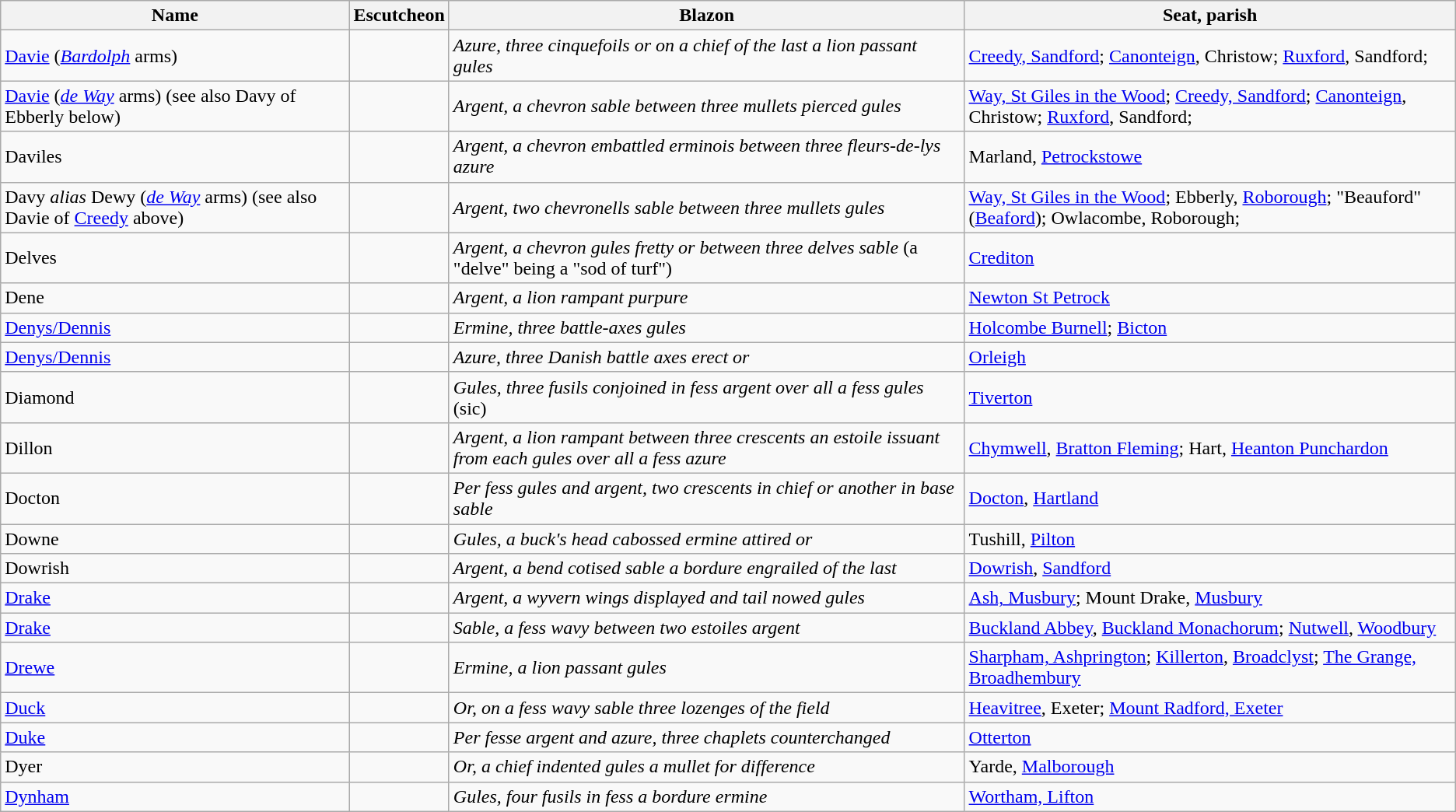<table class="wikitable">
<tr>
<th>Name</th>
<th>Escutcheon</th>
<th>Blazon</th>
<th>Seat, parish</th>
</tr>
<tr>
<td><a href='#'>Davie</a> (<em><a href='#'>Bardolph</a></em> arms)</td>
<td></td>
<td><em>Azure, three cinquefoils or on a chief of the last a lion passant gules</em></td>
<td><a href='#'>Creedy, Sandford</a>; <a href='#'>Canonteign</a>, Christow; <a href='#'>Ruxford</a>, Sandford;</td>
</tr>
<tr>
<td><a href='#'>Davie</a> (<em><a href='#'>de Way</a></em> arms) (see also Davy of Ebberly below)</td>
<td></td>
<td><em>Argent, a chevron sable between three mullets pierced gules</em></td>
<td><a href='#'>Way, St Giles in the Wood</a>; <a href='#'>Creedy, Sandford</a>; <a href='#'>Canonteign</a>, Christow; <a href='#'>Ruxford</a>, Sandford;</td>
</tr>
<tr>
<td>Daviles</td>
<td></td>
<td><em>Argent, a chevron embattled erminois between three fleurs-de-lys azure</em></td>
<td>Marland, <a href='#'>Petrockstowe</a></td>
</tr>
<tr>
<td>Davy <em>alias</em> Dewy (<em><a href='#'>de Way</a></em> arms) (see also Davie of <a href='#'>Creedy</a> above)</td>
<td></td>
<td><em>Argent, two chevronells sable between three mullets gules</em></td>
<td><a href='#'>Way, St Giles in the Wood</a>; Ebberly, <a href='#'>Roborough</a>; "Beauford" (<a href='#'>Beaford</a>); Owlacombe, Roborough;</td>
</tr>
<tr>
<td>Delves</td>
<td></td>
<td><em>Argent, a chevron gules fretty or between three delves sable</em> (a "delve" being a "sod of turf")</td>
<td><a href='#'>Crediton</a></td>
</tr>
<tr>
<td>Dene</td>
<td></td>
<td><em>Argent, a lion rampant purpure</em></td>
<td><a href='#'>Newton St Petrock</a></td>
</tr>
<tr>
<td><a href='#'>Denys/Dennis</a></td>
<td></td>
<td><em>Ermine, three battle-axes gules</em></td>
<td><a href='#'>Holcombe Burnell</a>; <a href='#'>Bicton</a></td>
</tr>
<tr>
<td><a href='#'>Denys/Dennis</a></td>
<td></td>
<td><em>Azure, three Danish battle axes erect or</em></td>
<td><a href='#'>Orleigh</a></td>
</tr>
<tr>
<td>Diamond</td>
<td></td>
<td><em>Gules, three fusils conjoined in fess argent over all a fess gules</em> (sic)</td>
<td><a href='#'>Tiverton</a></td>
</tr>
<tr>
<td>Dillon</td>
<td></td>
<td><em>Argent, a lion rampant between three crescents an estoile issuant from each gules over all a fess azure</em></td>
<td><a href='#'>Chymwell</a>, <a href='#'>Bratton Fleming</a>; Hart, <a href='#'>Heanton Punchardon</a></td>
</tr>
<tr>
<td>Docton</td>
<td></td>
<td><em>Per fess gules and argent, two crescents in chief or another in base sable</em></td>
<td><a href='#'>Docton</a>, <a href='#'>Hartland</a></td>
</tr>
<tr>
<td>Downe</td>
<td></td>
<td><em>Gules, a buck's head cabossed ermine attired or</em></td>
<td>Tushill, <a href='#'>Pilton</a></td>
</tr>
<tr>
<td>Dowrish</td>
<td></td>
<td><em>Argent, a bend cotised sable a bordure engrailed of the last</em></td>
<td><a href='#'>Dowrish</a>, <a href='#'>Sandford</a></td>
</tr>
<tr>
<td><a href='#'>Drake</a></td>
<td></td>
<td><em>Argent, a wyvern wings displayed and tail nowed gules</em></td>
<td><a href='#'>Ash, Musbury</a>; Mount Drake, <a href='#'>Musbury</a></td>
</tr>
<tr>
<td><a href='#'>Drake</a></td>
<td></td>
<td><em>Sable, a fess wavy between two estoiles argent</em></td>
<td><a href='#'>Buckland Abbey</a>, <a href='#'>Buckland Monachorum</a>; <a href='#'>Nutwell</a>,  <a href='#'>Woodbury</a></td>
</tr>
<tr>
<td><a href='#'>Drewe</a></td>
<td></td>
<td><em>Ermine, a lion passant gules</em></td>
<td><a href='#'>Sharpham, Ashprington</a>; <a href='#'>Killerton</a>, <a href='#'>Broadclyst</a>; <a href='#'>The Grange, Broadhembury</a></td>
</tr>
<tr>
<td><a href='#'>Duck</a></td>
<td></td>
<td><em>Or, on a fess wavy sable three lozenges of the field</em></td>
<td><a href='#'>Heavitree</a>, Exeter; <a href='#'>Mount Radford, Exeter</a></td>
</tr>
<tr>
<td><a href='#'>Duke</a></td>
<td></td>
<td><em>Per fesse argent and azure, three chaplets counterchanged</em></td>
<td><a href='#'>Otterton</a></td>
</tr>
<tr>
<td>Dyer</td>
<td></td>
<td><em>Or, a chief indented gules a mullet for difference</em></td>
<td>Yarde, <a href='#'>Malborough</a></td>
</tr>
<tr>
<td><a href='#'>Dynham</a></td>
<td></td>
<td><em>Gules, four fusils in fess a bordure ermine</em></td>
<td><a href='#'>Wortham, Lifton</a></td>
</tr>
</table>
